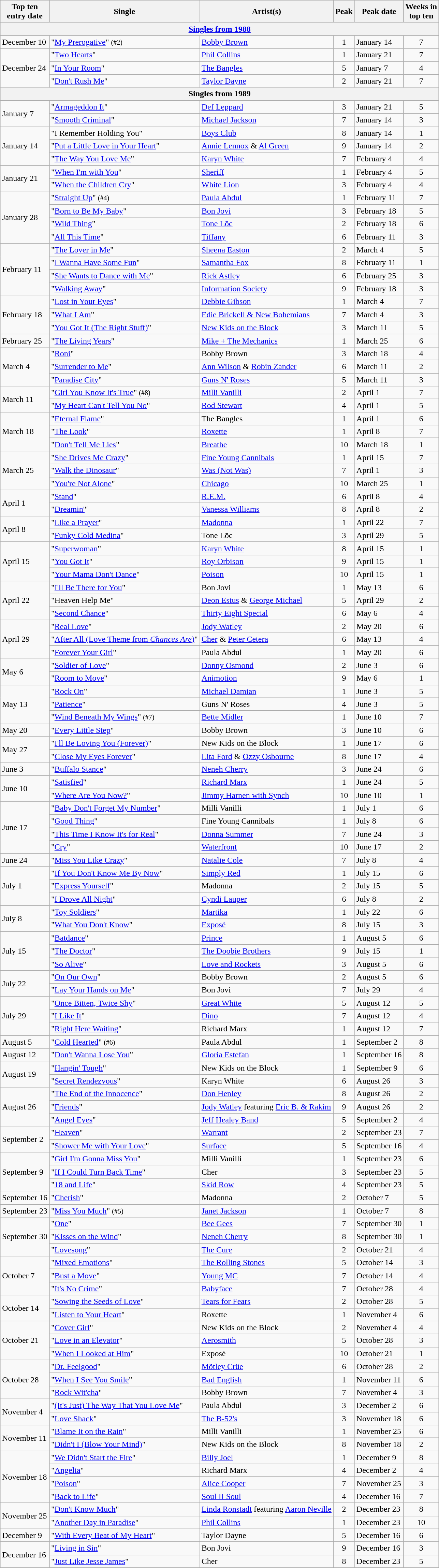<table class="wikitable sortable">
<tr>
<th>Top ten<br>entry date</th>
<th>Single</th>
<th>Artist(s)</th>
<th data-sort-type="number">Peak</th>
<th>Peak date</th>
<th data-sort-type="number">Weeks in<br>top ten</th>
</tr>
<tr>
<th colspan=6><a href='#'>Singles from 1988</a></th>
</tr>
<tr>
<td>December 10</td>
<td>"<a href='#'>My Prerogative</a>" <small>(#2)</small></td>
<td><a href='#'>Bobby Brown</a></td>
<td align=center>1</td>
<td>January 14</td>
<td align=center>7</td>
</tr>
<tr>
<td rowspan="3">December 24</td>
<td>"<a href='#'>Two Hearts</a>"</td>
<td><a href='#'>Phil Collins</a></td>
<td align=center>1</td>
<td>January 21</td>
<td align=center>7</td>
</tr>
<tr>
<td>"<a href='#'>In Your Room</a>"</td>
<td><a href='#'>The Bangles</a></td>
<td align=center>5</td>
<td>January 7</td>
<td align=center>4</td>
</tr>
<tr>
<td>"<a href='#'>Don't Rush Me</a>"</td>
<td><a href='#'>Taylor Dayne</a></td>
<td align=center>2</td>
<td>January 21</td>
<td align=center>7</td>
</tr>
<tr>
<th colspan=6>Singles from 1989</th>
</tr>
<tr>
<td rowspan="2">January 7</td>
<td>"<a href='#'>Armageddon It</a>"</td>
<td><a href='#'>Def Leppard</a></td>
<td align=center>3</td>
<td>January 21</td>
<td align=center>5</td>
</tr>
<tr>
<td>"<a href='#'>Smooth Criminal</a>"</td>
<td><a href='#'>Michael Jackson</a></td>
<td align=center>7</td>
<td>January 14</td>
<td align=center>3</td>
</tr>
<tr>
<td rowspan="3">January 14</td>
<td>"I Remember Holding You"</td>
<td><a href='#'>Boys Club</a></td>
<td align=center>8</td>
<td>January 14</td>
<td align=center>1</td>
</tr>
<tr>
<td>"<a href='#'>Put a Little Love in Your Heart</a>"</td>
<td><a href='#'>Annie Lennox</a> & <a href='#'>Al Green</a></td>
<td align=center>9</td>
<td>January 14</td>
<td align=center>2</td>
</tr>
<tr>
<td>"<a href='#'>The Way You Love Me</a>"</td>
<td><a href='#'>Karyn White</a></td>
<td align=center>7</td>
<td>February 4</td>
<td align=center>4</td>
</tr>
<tr>
<td rowspan="2">January 21</td>
<td>"<a href='#'>When I'm with You</a>"</td>
<td><a href='#'>Sheriff</a></td>
<td align=center>1</td>
<td>February 4</td>
<td align=center>5</td>
</tr>
<tr>
<td>"<a href='#'>When the Children Cry</a>"</td>
<td><a href='#'>White Lion</a></td>
<td align=center>3</td>
<td>February 4</td>
<td align=center>4</td>
</tr>
<tr>
<td rowspan="4">January 28</td>
<td>"<a href='#'>Straight Up</a>" <small>(#4)</small></td>
<td><a href='#'>Paula Abdul</a></td>
<td align=center>1</td>
<td>February 11</td>
<td align=center>7</td>
</tr>
<tr>
<td>"<a href='#'>Born to Be My Baby</a>"</td>
<td><a href='#'>Bon Jovi</a></td>
<td align=center>3</td>
<td>February 18</td>
<td align=center>5</td>
</tr>
<tr>
<td>"<a href='#'>Wild Thing</a>"</td>
<td><a href='#'>Tone Lōc</a></td>
<td align=center>2</td>
<td>February 18</td>
<td align=center>6</td>
</tr>
<tr>
<td>"<a href='#'>All This Time</a>"</td>
<td><a href='#'>Tiffany</a></td>
<td align=center>6</td>
<td>February 11</td>
<td align=center>3</td>
</tr>
<tr>
<td rowspan="4">February 11</td>
<td>"<a href='#'>The Lover in Me</a>"</td>
<td><a href='#'>Sheena Easton</a></td>
<td align=center>2</td>
<td>March 4</td>
<td align=center>5</td>
</tr>
<tr>
<td>"<a href='#'>I Wanna Have Some Fun</a>"</td>
<td><a href='#'>Samantha Fox</a></td>
<td align=center>8</td>
<td>February 11</td>
<td align=center>1</td>
</tr>
<tr>
<td>"<a href='#'>She Wants to Dance with Me</a>"</td>
<td><a href='#'>Rick Astley</a></td>
<td align=center>6</td>
<td>February 25</td>
<td align=center>3</td>
</tr>
<tr>
<td>"<a href='#'>Walking Away</a>"</td>
<td><a href='#'>Information Society</a></td>
<td align=center>9</td>
<td>February 18</td>
<td align=center>3</td>
</tr>
<tr>
<td rowspan="3">February 18</td>
<td>"<a href='#'>Lost in Your Eyes</a>"</td>
<td><a href='#'>Debbie Gibson</a></td>
<td align=center>1</td>
<td>March 4</td>
<td align=center>7</td>
</tr>
<tr>
<td>"<a href='#'>What I Am</a>"</td>
<td><a href='#'>Edie Brickell & New Bohemians</a></td>
<td align=center>7</td>
<td>March 4</td>
<td align=center>3</td>
</tr>
<tr>
<td>"<a href='#'>You Got It (The Right Stuff)</a>"</td>
<td><a href='#'>New Kids on the Block</a></td>
<td align=center>3</td>
<td>March 11</td>
<td align=center>5</td>
</tr>
<tr>
<td>February 25</td>
<td>"<a href='#'>The Living Years</a>"</td>
<td><a href='#'>Mike + The Mechanics</a></td>
<td align=center>1</td>
<td>March 25</td>
<td align=center>6</td>
</tr>
<tr>
<td rowspan="3">March 4</td>
<td>"<a href='#'>Roni</a>"</td>
<td>Bobby Brown</td>
<td align=center>3</td>
<td>March 18</td>
<td align=center>4</td>
</tr>
<tr>
<td>"<a href='#'>Surrender to Me</a>"</td>
<td><a href='#'>Ann Wilson</a> & <a href='#'>Robin Zander</a></td>
<td align=center>6</td>
<td>March 11</td>
<td align=center>2</td>
</tr>
<tr>
<td>"<a href='#'>Paradise City</a>"</td>
<td><a href='#'>Guns N' Roses</a></td>
<td align=center>5</td>
<td>March 11</td>
<td align=center>3</td>
</tr>
<tr>
<td rowspan="2">March 11</td>
<td>"<a href='#'>Girl You Know It's True</a>" <small>(#8)</small></td>
<td><a href='#'>Milli Vanilli</a></td>
<td align=center>2</td>
<td>April 1</td>
<td align=center>7</td>
</tr>
<tr>
<td>"<a href='#'>My Heart Can't Tell You No</a>"</td>
<td><a href='#'>Rod Stewart</a></td>
<td align=center>4</td>
<td>April 1</td>
<td align=center>5</td>
</tr>
<tr>
<td rowspan="3">March 18</td>
<td>"<a href='#'>Eternal Flame</a>"</td>
<td>The Bangles</td>
<td align=center>1</td>
<td>April 1</td>
<td align=center>6</td>
</tr>
<tr>
<td>"<a href='#'>The Look</a>"</td>
<td><a href='#'>Roxette</a></td>
<td align=center>1</td>
<td>April 8</td>
<td align=center>7</td>
</tr>
<tr>
<td>"<a href='#'>Don't Tell Me Lies</a>"</td>
<td><a href='#'>Breathe</a></td>
<td align=center>10</td>
<td>March 18</td>
<td align=center>1</td>
</tr>
<tr>
<td rowspan="3">March 25</td>
<td>"<a href='#'>She Drives Me Crazy</a>"</td>
<td><a href='#'>Fine Young Cannibals</a></td>
<td align=center>1</td>
<td>April 15</td>
<td align=center>7</td>
</tr>
<tr>
<td>"<a href='#'>Walk the Dinosaur</a>"</td>
<td><a href='#'>Was (Not Was)</a></td>
<td align=center>7</td>
<td>April 1</td>
<td align=center>3</td>
</tr>
<tr>
<td>"<a href='#'>You're Not Alone</a>"</td>
<td><a href='#'>Chicago</a></td>
<td align=center>10</td>
<td>March 25</td>
<td align=center>1</td>
</tr>
<tr>
<td rowspan="2">April 1</td>
<td>"<a href='#'>Stand</a>"</td>
<td><a href='#'>R.E.M.</a></td>
<td align=center>6</td>
<td>April 8</td>
<td align=center>4</td>
</tr>
<tr>
<td>"<a href='#'>Dreamin'</a>"</td>
<td><a href='#'>Vanessa Williams</a></td>
<td align=center>8</td>
<td>April 8</td>
<td align=center>2</td>
</tr>
<tr>
<td rowspan="2">April 8</td>
<td>"<a href='#'>Like a Prayer</a>"</td>
<td><a href='#'>Madonna</a></td>
<td align=center>1</td>
<td>April 22</td>
<td align=center>7</td>
</tr>
<tr>
<td>"<a href='#'>Funky Cold Medina</a>"</td>
<td>Tone Lōc</td>
<td align=center>3</td>
<td>April 29</td>
<td align=center>5</td>
</tr>
<tr>
<td rowspan="3">April 15</td>
<td>"<a href='#'>Superwoman</a>"</td>
<td><a href='#'>Karyn White</a></td>
<td align=center>8</td>
<td>April 15</td>
<td align=center>1</td>
</tr>
<tr>
<td>"<a href='#'>You Got It</a>"</td>
<td><a href='#'>Roy Orbison</a></td>
<td align=center>9</td>
<td>April 15</td>
<td align=center>1</td>
</tr>
<tr>
<td>"<a href='#'>Your Mama Don't Dance</a>"</td>
<td><a href='#'>Poison</a></td>
<td align=center>10</td>
<td>April 15</td>
<td align=center>1</td>
</tr>
<tr>
<td rowspan="3">April 22</td>
<td>"<a href='#'>I'll Be There for You</a>"</td>
<td>Bon Jovi</td>
<td align=center>1</td>
<td>May 13</td>
<td align=center>6</td>
</tr>
<tr>
<td>"Heaven Help Me"</td>
<td><a href='#'>Deon Estus</a> & <a href='#'>George Michael</a></td>
<td align=center>5</td>
<td>April 29</td>
<td align=center>2</td>
</tr>
<tr>
<td>"<a href='#'>Second Chance</a>"</td>
<td><a href='#'>Thirty Eight Special</a></td>
<td align=center>6</td>
<td>May 6</td>
<td align=center>4</td>
</tr>
<tr>
<td rowspan="3">April 29</td>
<td>"<a href='#'>Real Love</a>"</td>
<td><a href='#'>Jody Watley</a></td>
<td align=center>2</td>
<td>May 20</td>
<td align=center>6</td>
</tr>
<tr>
<td>"<a href='#'>After All (Love Theme from <em>Chances Are</em>)</a>"</td>
<td><a href='#'>Cher</a> & <a href='#'>Peter Cetera</a></td>
<td align=center>6</td>
<td>May 13</td>
<td align=center>4</td>
</tr>
<tr>
<td>"<a href='#'>Forever Your Girl</a>"</td>
<td>Paula Abdul</td>
<td align=center>1</td>
<td>May 20</td>
<td align=center>6</td>
</tr>
<tr>
<td rowspan="2">May 6</td>
<td>"<a href='#'>Soldier of Love</a>"</td>
<td><a href='#'>Donny Osmond</a></td>
<td align=center>2</td>
<td>June 3</td>
<td align=center>6</td>
</tr>
<tr>
<td>"<a href='#'>Room to Move</a>"</td>
<td><a href='#'>Animotion</a></td>
<td align=center>9</td>
<td>May 6</td>
<td align=center>1</td>
</tr>
<tr>
<td rowspan="3">May 13</td>
<td>"<a href='#'>Rock On</a>"</td>
<td><a href='#'>Michael Damian</a></td>
<td align=center>1</td>
<td>June 3</td>
<td align=center>5</td>
</tr>
<tr>
<td>"<a href='#'>Patience</a>"</td>
<td>Guns N' Roses</td>
<td align=center>4</td>
<td>June 3</td>
<td align=center>5</td>
</tr>
<tr>
<td>"<a href='#'>Wind Beneath My Wings</a>" <small>(#7)</small></td>
<td><a href='#'>Bette Midler</a></td>
<td align=center>1</td>
<td>June 10</td>
<td align=center>7</td>
</tr>
<tr>
<td>May 20</td>
<td>"<a href='#'>Every Little Step</a>"</td>
<td>Bobby Brown</td>
<td align=center>3</td>
<td>June 10</td>
<td align=center>6</td>
</tr>
<tr>
<td rowspan="2">May 27</td>
<td>"<a href='#'>I'll Be Loving You (Forever)</a>"</td>
<td>New Kids on the Block</td>
<td align=center>1</td>
<td>June 17</td>
<td align=center>6</td>
</tr>
<tr>
<td>"<a href='#'>Close My Eyes Forever</a>"</td>
<td><a href='#'>Lita Ford</a> & <a href='#'>Ozzy Osbourne</a></td>
<td align=center>8</td>
<td>June 17</td>
<td align=center>4</td>
</tr>
<tr>
<td>June 3</td>
<td>"<a href='#'>Buffalo Stance</a>"</td>
<td><a href='#'>Neneh Cherry</a></td>
<td align=center>3</td>
<td>June 24</td>
<td align=center>6</td>
</tr>
<tr>
<td rowspan="2">June 10</td>
<td>"<a href='#'>Satisfied</a>"</td>
<td><a href='#'>Richard Marx</a></td>
<td align=center>1</td>
<td>June 24</td>
<td align=center>5</td>
</tr>
<tr>
<td>"<a href='#'>Where Are You Now?</a>"</td>
<td><a href='#'>Jimmy Harnen with Synch</a></td>
<td align=center>10</td>
<td>June 10</td>
<td align=center>1</td>
</tr>
<tr>
<td rowspan="4">June 17</td>
<td>"<a href='#'>Baby Don't Forget My Number</a>"</td>
<td>Milli Vanilli</td>
<td align=center>1</td>
<td>July 1</td>
<td align=center>6</td>
</tr>
<tr>
<td>"<a href='#'>Good Thing</a>"</td>
<td>Fine Young Cannibals</td>
<td align=center>1</td>
<td>July 8</td>
<td align=center>6</td>
</tr>
<tr>
<td>"<a href='#'>This Time I Know It's for Real</a>"</td>
<td><a href='#'>Donna Summer</a></td>
<td align=center>7</td>
<td>June 24</td>
<td align=center>3</td>
</tr>
<tr>
<td>"<a href='#'>Cry</a>"</td>
<td><a href='#'>Waterfront</a></td>
<td align=center>10</td>
<td>June 17</td>
<td align=center>2</td>
</tr>
<tr>
<td>June 24</td>
<td>"<a href='#'>Miss You Like Crazy</a>"</td>
<td><a href='#'>Natalie Cole</a></td>
<td align=center>7</td>
<td>July 8</td>
<td align=center>4</td>
</tr>
<tr>
<td rowspan="3">July 1</td>
<td>"<a href='#'>If You Don't Know Me By Now</a>"</td>
<td><a href='#'>Simply Red</a></td>
<td align=center>1</td>
<td>July 15</td>
<td align=center>6</td>
</tr>
<tr>
<td>"<a href='#'>Express Yourself</a>"</td>
<td>Madonna</td>
<td align=center>2</td>
<td>July 15</td>
<td align=center>5</td>
</tr>
<tr>
<td>"<a href='#'>I Drove All Night</a>"</td>
<td><a href='#'>Cyndi Lauper</a></td>
<td align=center>6</td>
<td>July 8</td>
<td align=center>2</td>
</tr>
<tr>
<td rowspan="2">July 8</td>
<td>"<a href='#'>Toy Soldiers</a>"</td>
<td><a href='#'>Martika</a></td>
<td align=center>1</td>
<td>July 22</td>
<td align=center>6</td>
</tr>
<tr>
<td>"<a href='#'>What You Don't Know</a>"</td>
<td><a href='#'>Exposé</a></td>
<td align=center>8</td>
<td>July 15</td>
<td align=center>3</td>
</tr>
<tr>
<td rowspan="3">July 15</td>
<td>"<a href='#'>Batdance</a>"</td>
<td><a href='#'>Prince</a></td>
<td align=center>1</td>
<td>August 5</td>
<td align=center>6</td>
</tr>
<tr>
<td>"<a href='#'>The Doctor</a>"</td>
<td><a href='#'>The Doobie Brothers</a></td>
<td align=center>9</td>
<td>July 15</td>
<td align=center>1</td>
</tr>
<tr>
<td>"<a href='#'>So Alive</a>"</td>
<td><a href='#'>Love and Rockets</a></td>
<td align=center>3</td>
<td>August 5</td>
<td align=center>6</td>
</tr>
<tr>
<td rowspan="2">July 22</td>
<td>"<a href='#'>On Our Own</a>"</td>
<td>Bobby Brown</td>
<td align=center>2</td>
<td>August 5</td>
<td align=center>6</td>
</tr>
<tr>
<td>"<a href='#'>Lay Your Hands on Me</a>"</td>
<td>Bon Jovi</td>
<td align=center>7</td>
<td>July 29</td>
<td align=center>4</td>
</tr>
<tr>
<td rowspan="3">July 29</td>
<td>"<a href='#'>Once Bitten, Twice Shy</a>"</td>
<td><a href='#'>Great White</a></td>
<td align=center>5</td>
<td>August 12</td>
<td align=center>5</td>
</tr>
<tr>
<td>"<a href='#'>I Like It</a>"</td>
<td><a href='#'>Dino</a></td>
<td align=center>7</td>
<td>August 12</td>
<td align=center>4</td>
</tr>
<tr>
<td>"<a href='#'>Right Here Waiting</a>"</td>
<td>Richard Marx</td>
<td align=center>1</td>
<td>August 12</td>
<td align=center>7</td>
</tr>
<tr>
<td>August 5</td>
<td>"<a href='#'>Cold Hearted</a>" <small>(#6)</small></td>
<td>Paula Abdul</td>
<td align=center>1</td>
<td>September 2</td>
<td align=center>8</td>
</tr>
<tr>
<td>August 12</td>
<td>"<a href='#'>Don't Wanna Lose You</a>"</td>
<td><a href='#'>Gloria Estefan</a></td>
<td align=center>1</td>
<td>September 16</td>
<td align=center>8</td>
</tr>
<tr>
<td rowspan="2">August 19</td>
<td>"<a href='#'>Hangin' Tough</a>"</td>
<td>New Kids on the Block</td>
<td align=center>1</td>
<td>September 9</td>
<td align=center>6</td>
</tr>
<tr>
<td>"<a href='#'>Secret Rendezvous</a>"</td>
<td>Karyn White</td>
<td align=center>6</td>
<td>August 26</td>
<td align=center>3</td>
</tr>
<tr>
<td rowspan="3">August 26</td>
<td>"<a href='#'>The End of the Innocence</a>"</td>
<td><a href='#'>Don Henley</a></td>
<td align=center>8</td>
<td>August 26</td>
<td align=center>2</td>
</tr>
<tr>
<td>"<a href='#'>Friends</a>"</td>
<td><a href='#'>Jody Watley</a> featuring <a href='#'>Eric B. & Rakim</a></td>
<td align=center>9</td>
<td>August 26</td>
<td align=center>2</td>
</tr>
<tr>
<td>"<a href='#'>Angel Eyes</a>"</td>
<td><a href='#'>Jeff Healey Band</a></td>
<td align=center>5</td>
<td>September 2</td>
<td align=center>4</td>
</tr>
<tr>
<td rowspan="2">September 2</td>
<td>"<a href='#'>Heaven</a>"</td>
<td><a href='#'>Warrant</a></td>
<td align=center>2</td>
<td>September 23</td>
<td align=center>7</td>
</tr>
<tr>
<td>"<a href='#'>Shower Me with Your Love</a>"</td>
<td><a href='#'>Surface</a></td>
<td align=center>5</td>
<td>September 16</td>
<td align=center>4</td>
</tr>
<tr>
<td rowspan="3">September 9</td>
<td>"<a href='#'>Girl I'm Gonna Miss You</a>"</td>
<td>Milli Vanilli</td>
<td align=center>1</td>
<td>September 23</td>
<td align=center>6</td>
</tr>
<tr>
<td>"<a href='#'>If I Could Turn Back Time</a>"</td>
<td>Cher</td>
<td align=center>3</td>
<td>September 23</td>
<td align=center>5</td>
</tr>
<tr>
<td>"<a href='#'>18 and Life</a>"</td>
<td><a href='#'>Skid Row</a></td>
<td align=center>4</td>
<td>September 23</td>
<td align=center>5</td>
</tr>
<tr>
<td>September 16</td>
<td>"<a href='#'>Cherish</a>"</td>
<td>Madonna</td>
<td align=center>2</td>
<td>October 7</td>
<td align=center>5</td>
</tr>
<tr>
<td>September 23</td>
<td>"<a href='#'>Miss You Much</a>" <small>(#5)</small></td>
<td><a href='#'>Janet Jackson</a></td>
<td align=center>1</td>
<td>October 7</td>
<td align=center>8</td>
</tr>
<tr>
<td rowspan="3">September 30</td>
<td>"<a href='#'>One</a>"</td>
<td><a href='#'>Bee Gees</a></td>
<td align=center>7</td>
<td>September 30</td>
<td align=center>1</td>
</tr>
<tr>
<td>"<a href='#'>Kisses on the Wind</a>"</td>
<td><a href='#'>Neneh Cherry</a></td>
<td align=center>8</td>
<td>September 30</td>
<td align=center>1</td>
</tr>
<tr>
<td>"<a href='#'>Lovesong</a>"</td>
<td><a href='#'>The Cure</a></td>
<td align=center>2</td>
<td>October 21</td>
<td align=center>4</td>
</tr>
<tr>
<td rowspan="3">October 7</td>
<td>"<a href='#'>Mixed Emotions</a>"</td>
<td><a href='#'>The Rolling Stones</a></td>
<td align=center>5</td>
<td>October 14</td>
<td align=center>3</td>
</tr>
<tr>
<td>"<a href='#'>Bust a Move</a>"</td>
<td><a href='#'>Young MC</a></td>
<td align=center>7</td>
<td>October 14</td>
<td align=center>4</td>
</tr>
<tr>
<td>"<a href='#'>It's No Crime</a>"</td>
<td><a href='#'>Babyface</a></td>
<td align=center>7</td>
<td>October 28</td>
<td align=center>4</td>
</tr>
<tr>
<td rowspan="2">October 14</td>
<td>"<a href='#'>Sowing the Seeds of Love</a>"</td>
<td><a href='#'>Tears for Fears</a></td>
<td align=center>2</td>
<td>October 28</td>
<td align=center>5</td>
</tr>
<tr>
<td>"<a href='#'>Listen to Your Heart</a>"</td>
<td>Roxette</td>
<td align=center>1</td>
<td>November 4</td>
<td align=center>6</td>
</tr>
<tr>
<td rowspan="3">October 21</td>
<td>"<a href='#'>Cover Girl</a>"</td>
<td>New Kids on the Block</td>
<td align=center>2</td>
<td>November 4</td>
<td align=center>4</td>
</tr>
<tr>
<td>"<a href='#'>Love in an Elevator</a>"</td>
<td><a href='#'>Aerosmith</a></td>
<td align=center>5</td>
<td>October 28</td>
<td align=center>3</td>
</tr>
<tr>
<td>"<a href='#'>When I Looked at Him</a>"</td>
<td>Exposé</td>
<td align=center>10</td>
<td>October 21</td>
<td align=center>1</td>
</tr>
<tr>
<td rowspan="3">October 28</td>
<td>"<a href='#'>Dr. Feelgood</a>"</td>
<td><a href='#'>Mötley Crüe</a></td>
<td align=center>6</td>
<td>October 28</td>
<td align=center>2</td>
</tr>
<tr>
<td>"<a href='#'>When I See You Smile</a>"</td>
<td><a href='#'>Bad English</a></td>
<td align=center>1</td>
<td>November 11</td>
<td align=center>6</td>
</tr>
<tr>
<td>"<a href='#'>Rock Wit'cha</a>"</td>
<td>Bobby Brown</td>
<td align=center>7</td>
<td>November 4</td>
<td align=center>3</td>
</tr>
<tr>
<td rowspan="2">November 4</td>
<td>"<a href='#'>(It's Just) The Way That You Love Me</a>"</td>
<td>Paula Abdul</td>
<td align=center>3</td>
<td>December 2</td>
<td align=center>6</td>
</tr>
<tr>
<td>"<a href='#'>Love Shack</a>"</td>
<td><a href='#'>The B-52's</a></td>
<td align=center>3</td>
<td>November 18</td>
<td align=center>6</td>
</tr>
<tr>
<td rowspan="2">November 11</td>
<td>"<a href='#'>Blame It on the Rain</a>"</td>
<td>Milli Vanilli</td>
<td align=center>1</td>
<td>November 25</td>
<td align=center>6</td>
</tr>
<tr>
<td>"<a href='#'>Didn't I (Blow Your Mind)</a>"</td>
<td>New Kids on the Block</td>
<td align=center>8</td>
<td>November 18</td>
<td align=center>2</td>
</tr>
<tr>
<td rowspan="4">November 18</td>
<td>"<a href='#'>We Didn't Start the Fire</a>"</td>
<td><a href='#'>Billy Joel</a></td>
<td align=center>1</td>
<td>December 9</td>
<td align=center>8</td>
</tr>
<tr>
<td>"<a href='#'>Angelia</a>"</td>
<td>Richard Marx</td>
<td align=center>4</td>
<td>December 2</td>
<td align=center>4</td>
</tr>
<tr>
<td>"<a href='#'>Poison</a>"</td>
<td><a href='#'>Alice Cooper</a></td>
<td align=center>7</td>
<td>November 25</td>
<td align=center>3</td>
</tr>
<tr>
<td>"<a href='#'>Back to Life</a>"</td>
<td><a href='#'>Soul II Soul</a></td>
<td align=center>4</td>
<td>December 16</td>
<td align=center>7</td>
</tr>
<tr>
<td rowspan="2">November 25</td>
<td>"<a href='#'>Don't Know Much</a>"</td>
<td><a href='#'>Linda Ronstadt</a> featuring <a href='#'>Aaron Neville</a></td>
<td align=center>2</td>
<td>December 23</td>
<td align=center>8</td>
</tr>
<tr>
<td>"<a href='#'>Another Day in Paradise</a>"</td>
<td><a href='#'>Phil Collins</a></td>
<td align=center>1</td>
<td>December 23</td>
<td align=center>10</td>
</tr>
<tr>
<td>December 9</td>
<td>"<a href='#'>With Every Beat of My Heart</a>"</td>
<td>Taylor Dayne</td>
<td align=center>5</td>
<td>December 16</td>
<td align=center>6</td>
</tr>
<tr>
<td rowspan="2">December 16</td>
<td>"<a href='#'>Living in Sin</a>"</td>
<td>Bon Jovi</td>
<td align=center>9</td>
<td>December 16</td>
<td align=center>3</td>
</tr>
<tr>
<td>"<a href='#'>Just Like Jesse James</a>"</td>
<td>Cher</td>
<td align=center>8</td>
<td>December 23</td>
<td align=center>5</td>
</tr>
<tr>
</tr>
</table>
